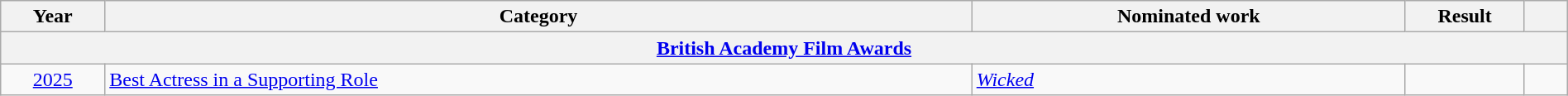<table class="wikitable plainrowheaders" style="width:100%;">
<tr>
<th scope="col" style="width:2%;">Year</th>
<th scope="col" style="width:20%;">Category</th>
<th scope="col" style="width:10%;">Nominated work</th>
<th scope="col" style="width:2%;">Result</th>
<th scope="col" style="width:1%;"></th>
</tr>
<tr>
<th colspan="5"><a href='#'>British Academy Film Awards</a></th>
</tr>
<tr>
<td align="center"><a href='#'>2025</a></td>
<td><a href='#'>Best Actress in a Supporting Role</a></td>
<td><em><a href='#'>Wicked</a></em></td>
<td></td>
<td style="text-align:center;"></td>
</tr>
</table>
